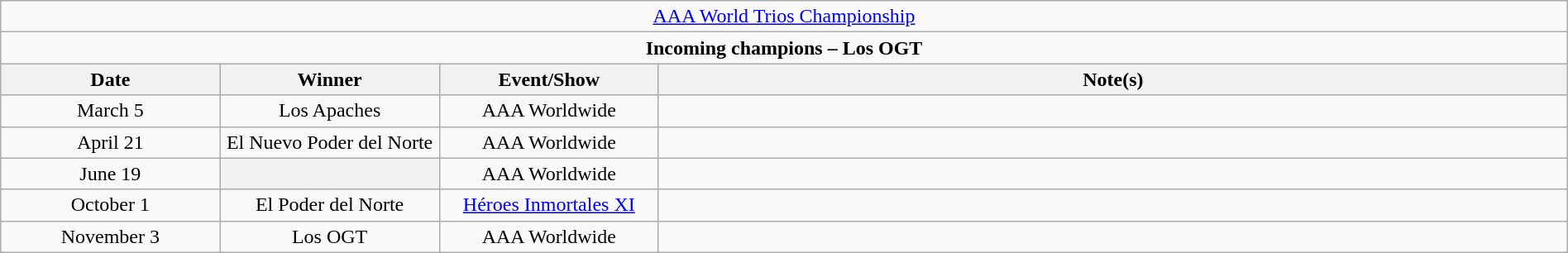<table class="wikitable" style="text-align:center; width:100%;">
<tr>
<td colspan="5"><a href='#'>AAA World Trios Championship</a></td>
</tr>
<tr>
<td colspan="5"><strong>Incoming champions – Los OGT </strong></td>
</tr>
<tr>
<th width="14%">Date</th>
<th width="14%">Winner</th>
<th width="14%">Event/Show</th>
<th width="58%">Note(s)</th>
</tr>
<tr>
<td>March 5</td>
<td>Los Apaches<br></td>
<td>AAA Worldwide</td>
<td align="left"></td>
</tr>
<tr>
<td>April 21</td>
<td>El Nuevo Poder del Norte<br></td>
<td>AAA Worldwide</td>
<td align="left"></td>
</tr>
<tr>
<td>June 19</td>
<th></th>
<td>AAA Worldwide</td>
<td align="left"></td>
</tr>
<tr>
<td>October 1</td>
<td>El Poder del Norte<br></td>
<td><a href='#'>Héroes Inmortales XI</a></td>
<td align="left"></td>
</tr>
<tr>
<td>November 3</td>
<td>Los OGT<br></td>
<td>AAA Worldwide</td>
<td align="left"></td>
</tr>
</table>
